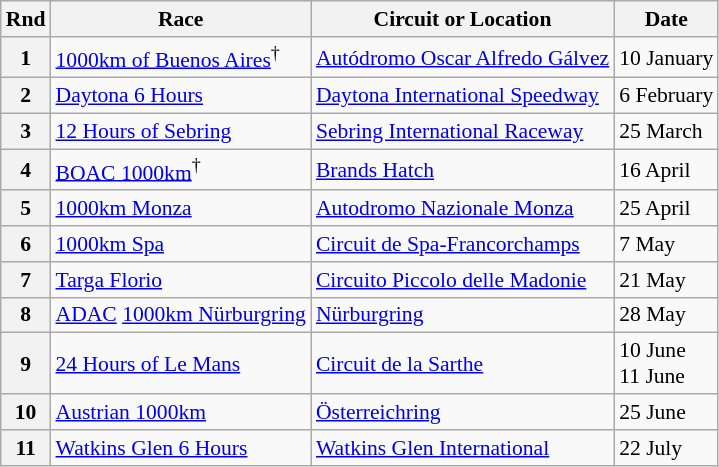<table class="wikitable" style="font-size: 90%;">
<tr>
<th>Rnd</th>
<th>Race</th>
<th>Circuit or Location</th>
<th>Date</th>
</tr>
<tr>
<th>1</th>
<td> <a href='#'>1000km of Buenos Aires</a><sup>†</sup></td>
<td><a href='#'>Autódromo Oscar Alfredo Gálvez</a></td>
<td>10 January</td>
</tr>
<tr>
<th>2</th>
<td> <a href='#'>Daytona 6 Hours</a></td>
<td><a href='#'>Daytona International Speedway</a></td>
<td>6 February</td>
</tr>
<tr>
<th>3</th>
<td> <a href='#'>12 Hours of Sebring</a></td>
<td><a href='#'>Sebring International Raceway</a></td>
<td>25 March</td>
</tr>
<tr>
<th>4</th>
<td> <a href='#'>BOAC 1000km</a><sup>†</sup></td>
<td><a href='#'>Brands Hatch</a></td>
<td>16 April</td>
</tr>
<tr>
<th>5</th>
<td> <a href='#'>1000km Monza</a></td>
<td><a href='#'>Autodromo Nazionale Monza</a></td>
<td>25 April</td>
</tr>
<tr>
<th>6</th>
<td> <a href='#'>1000km Spa</a></td>
<td><a href='#'>Circuit de Spa-Francorchamps</a></td>
<td>7 May</td>
</tr>
<tr>
<th>7</th>
<td> <a href='#'>Targa Florio</a></td>
<td><a href='#'>Circuito Piccolo delle Madonie</a></td>
<td>21 May</td>
</tr>
<tr>
<th>8</th>
<td> <a href='#'>ADAC</a> <a href='#'>1000km Nürburgring</a></td>
<td><a href='#'>Nürburgring</a></td>
<td>28 May</td>
</tr>
<tr>
<th>9</th>
<td> <a href='#'>24 Hours of Le Mans</a></td>
<td><a href='#'>Circuit de la Sarthe</a></td>
<td>10 June<br>11 June</td>
</tr>
<tr>
<th>10</th>
<td> <a href='#'>Austrian 1000km</a></td>
<td><a href='#'>Österreichring</a></td>
<td>25 June</td>
</tr>
<tr>
<th>11</th>
<td> <a href='#'>Watkins Glen 6 Hours</a></td>
<td><a href='#'>Watkins Glen International</a></td>
<td>22 July</td>
</tr>
</table>
